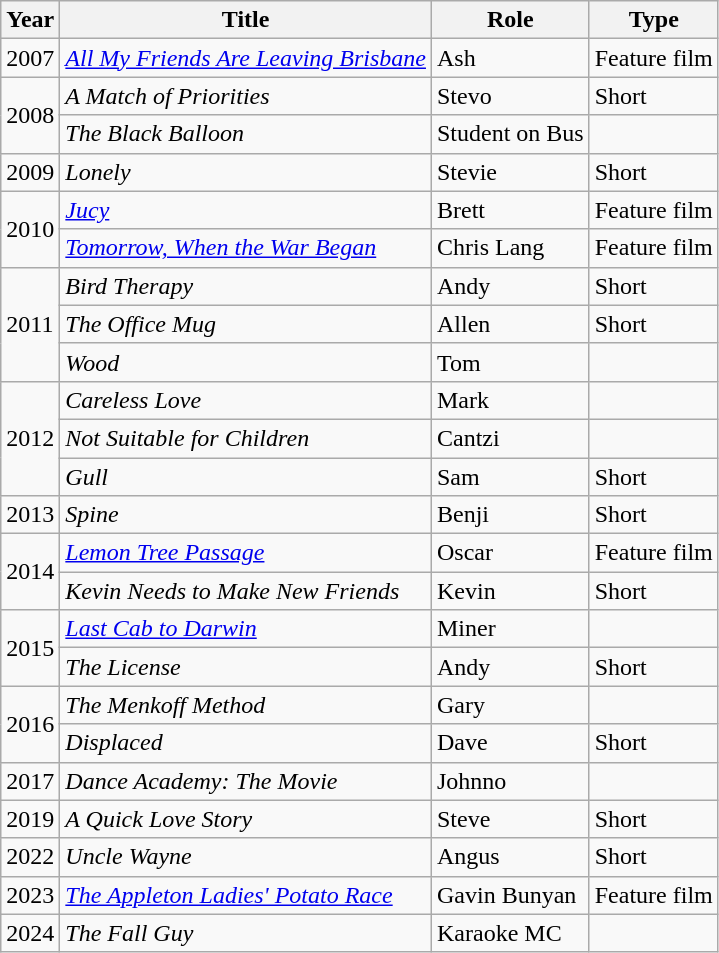<table class="wikitable">
<tr>
<th>Year</th>
<th>Title</th>
<th>Role</th>
<th>Type</th>
</tr>
<tr>
<td>2007</td>
<td><em><a href='#'>All My Friends Are Leaving Brisbane</a></em></td>
<td>Ash</td>
<td>Feature film</td>
</tr>
<tr>
<td rowspan="2">2008</td>
<td><em>A Match of Priorities</em></td>
<td>Stevo</td>
<td>Short</td>
</tr>
<tr>
<td><em>The Black Balloon</em></td>
<td>Student on Bus</td>
<td></td>
</tr>
<tr>
<td>2009</td>
<td><em>Lonely</em></td>
<td>Stevie</td>
<td>Short</td>
</tr>
<tr>
<td rowspan="2">2010</td>
<td><em><a href='#'>Jucy</a></em></td>
<td>Brett</td>
<td>Feature film</td>
</tr>
<tr>
<td><em><a href='#'>Tomorrow, When the War Began</a></em></td>
<td>Chris Lang</td>
<td>Feature film</td>
</tr>
<tr>
<td rowspan="3">2011</td>
<td><em>Bird Therapy</em></td>
<td>Andy</td>
<td>Short</td>
</tr>
<tr>
<td><em>The Office Mug</em></td>
<td>Allen</td>
<td>Short</td>
</tr>
<tr>
<td><em>Wood</em></td>
<td>Tom</td>
<td></td>
</tr>
<tr>
<td rowspan="3">2012</td>
<td><em>Careless Love</em></td>
<td>Mark</td>
<td></td>
</tr>
<tr>
<td><em>Not Suitable for Children</em></td>
<td>Cantzi</td>
<td></td>
</tr>
<tr>
<td><em>Gull</em></td>
<td>Sam</td>
<td>Short</td>
</tr>
<tr>
<td>2013</td>
<td><em>Spine</em></td>
<td>Benji</td>
<td>Short</td>
</tr>
<tr>
<td rowspan="2">2014</td>
<td><em><a href='#'>Lemon Tree Passage</a></em></td>
<td>Oscar</td>
<td>Feature film</td>
</tr>
<tr>
<td><em>Kevin Needs to Make New Friends</em></td>
<td>Kevin</td>
<td>Short</td>
</tr>
<tr>
<td rowspan="2">2015</td>
<td><a href='#'><em>Last Cab to Darwin</em></a></td>
<td>Miner</td>
<td></td>
</tr>
<tr>
<td><em>The License</em></td>
<td>Andy</td>
<td>Short</td>
</tr>
<tr>
<td rowspan="2">2016</td>
<td><em>The Menkoff Method</em></td>
<td>Gary</td>
<td></td>
</tr>
<tr>
<td><em>Displaced</em></td>
<td>Dave</td>
<td>Short</td>
</tr>
<tr>
<td>2017</td>
<td><em>Dance Academy: The Movie</em></td>
<td>Johnno</td>
<td></td>
</tr>
<tr>
<td>2019</td>
<td><em>A Quick Love Story</em></td>
<td>Steve</td>
<td>Short</td>
</tr>
<tr>
<td>2022</td>
<td><em>Uncle Wayne</em></td>
<td>Angus</td>
<td>Short</td>
</tr>
<tr>
<td>2023</td>
<td><em><a href='#'>The Appleton Ladies' Potato Race</a></em></td>
<td>Gavin Bunyan</td>
<td>Feature film</td>
</tr>
<tr>
<td>2024</td>
<td><em>The Fall Guy</em></td>
<td>Karaoke MC</td>
<td></td>
</tr>
</table>
